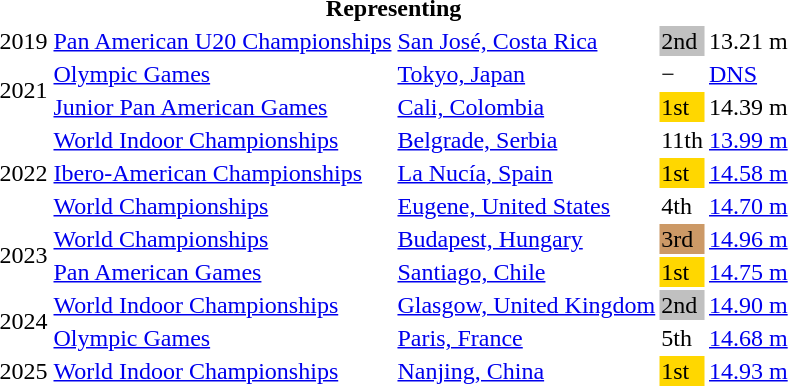<table>
<tr>
<th colspan="6">Representing </th>
</tr>
<tr>
<td>2019</td>
<td><a href='#'>Pan American U20 Championships</a></td>
<td><a href='#'>San José, Costa Rica</a></td>
<td bgcolor=silver>2nd</td>
<td>13.21 m</td>
</tr>
<tr>
<td rowspan=2>2021</td>
<td><a href='#'>Olympic Games</a></td>
<td><a href='#'>Tokyo, Japan</a></td>
<td>−</td>
<td><a href='#'>DNS</a></td>
</tr>
<tr>
<td><a href='#'>Junior Pan American Games</a></td>
<td><a href='#'>Cali, Colombia</a></td>
<td bgcolor=gold>1st</td>
<td>14.39 m</td>
</tr>
<tr>
<td rowspan=3>2022</td>
<td><a href='#'>World Indoor Championships</a></td>
<td><a href='#'>Belgrade, Serbia</a></td>
<td>11th</td>
<td><a href='#'>13.99 m</a></td>
</tr>
<tr>
<td><a href='#'>Ibero-American Championships</a></td>
<td><a href='#'>La Nucía, Spain</a></td>
<td bgcolor=gold>1st</td>
<td><a href='#'>14.58 m</a></td>
</tr>
<tr>
<td><a href='#'>World Championships</a></td>
<td><a href='#'>Eugene, United States</a></td>
<td>4th</td>
<td><a href='#'>14.70 m</a></td>
</tr>
<tr>
<td rowspan=2>2023</td>
<td><a href='#'>World Championships</a></td>
<td><a href='#'>Budapest, Hungary</a></td>
<td bgcolor=cc9966>3rd</td>
<td><a href='#'>14.96 m</a></td>
</tr>
<tr>
<td><a href='#'>Pan American Games</a></td>
<td><a href='#'>Santiago, Chile</a></td>
<td bgcolor=gold>1st</td>
<td><a href='#'>14.75 m</a></td>
</tr>
<tr>
<td rowspan=2>2024</td>
<td><a href='#'>World Indoor Championships</a></td>
<td><a href='#'>Glasgow, United Kingdom</a></td>
<td bgcolor=silver>2nd</td>
<td><a href='#'>14.90 m</a></td>
</tr>
<tr>
<td><a href='#'>Olympic Games</a></td>
<td><a href='#'>Paris, France</a></td>
<td>5th</td>
<td><a href='#'>14.68 m</a></td>
</tr>
<tr>
<td>2025</td>
<td><a href='#'>World Indoor Championships</a></td>
<td><a href='#'>Nanjing, China</a></td>
<td bgcolor=gold>1st</td>
<td><a href='#'>14.93 m</a></td>
</tr>
</table>
